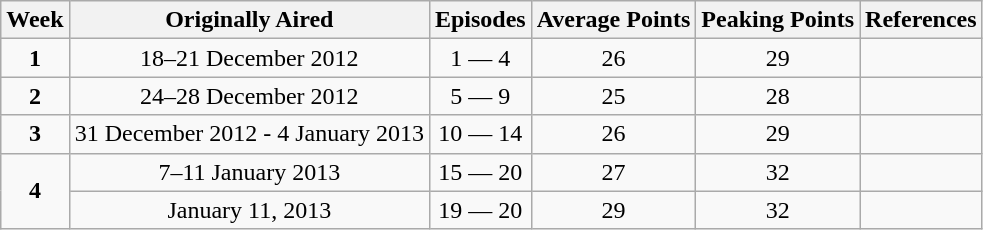<table class="wikitable" style="text-align:center;">
<tr>
<th>Week</th>
<th>Originally Aired</th>
<th>Episodes</th>
<th>Average Points</th>
<th>Peaking Points</th>
<th>References</th>
</tr>
<tr>
<td><strong>1</strong></td>
<td>18–21 December 2012</td>
<td>1 — 4</td>
<td>26</td>
<td>29</td>
<td></td>
</tr>
<tr>
<td><strong>2</strong></td>
<td>24–28 December 2012</td>
<td>5 — 9</td>
<td>25</td>
<td>28</td>
<td></td>
</tr>
<tr>
<td><strong>3</strong></td>
<td>31 December 2012 - 4 January 2013</td>
<td>10 — 14</td>
<td>26</td>
<td>29</td>
<td></td>
</tr>
<tr>
<td rowspan="2"><strong>4</strong></td>
<td>7–11 January 2013</td>
<td>15 — 20</td>
<td>27</td>
<td>32</td>
<td></td>
</tr>
<tr>
<td>January 11, 2013</td>
<td>19 — 20</td>
<td>29</td>
<td>32</td>
<td></td>
</tr>
</table>
